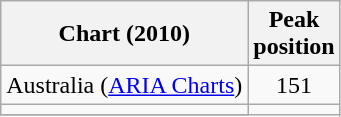<table class="wikitable sortable plainrowheaders">
<tr>
<th scope="col">Chart (2010)</th>
<th scope="col">Peak<br>position</th>
</tr>
<tr>
<td>Australia (<a href='#'>ARIA Charts</a>)</td>
<td style="text-align:center;">151</td>
</tr>
<tr>
<td></td>
</tr>
<tr>
</tr>
</table>
